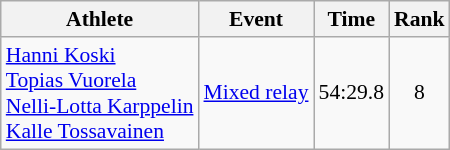<table class="wikitable" style="font-size:90%">
<tr>
<th>Athlete</th>
<th>Event</th>
<th>Time</th>
<th>Rank</th>
</tr>
<tr align=center>
<td align=left><a href='#'>Hanni Koski</a><br><a href='#'>Topias Vuorela</a><br><a href='#'>Nelli-Lotta Karppelin</a><br><a href='#'>Kalle Tossavainen</a></td>
<td align=left><a href='#'>Mixed relay</a></td>
<td>54:29.8</td>
<td>8</td>
</tr>
</table>
